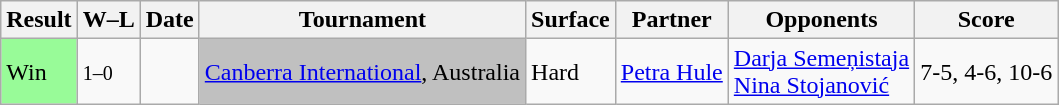<table class="sortable wikitable">
<tr>
<th>Result</th>
<th class="unsortable">W–L</th>
<th>Date</th>
<th>Tournament</th>
<th>Surface</th>
<th>Partner</th>
<th>Opponents</th>
<th class="unsortable">Score</th>
</tr>
<tr>
<td style="background:#98FB98;">Win</td>
<td><small>1–0</small></td>
<td><a href='#'></a></td>
<td bgcolor=silver><a href='#'>Canberra International</a>, Australia</td>
<td>Hard</td>
<td> <a href='#'>Petra Hule</a></td>
<td> <a href='#'>Darja Semeņistaja</a> <br>  <a href='#'>Nina Stojanović</a></td>
<td>7-5, 4-6, 10-6</td>
</tr>
</table>
